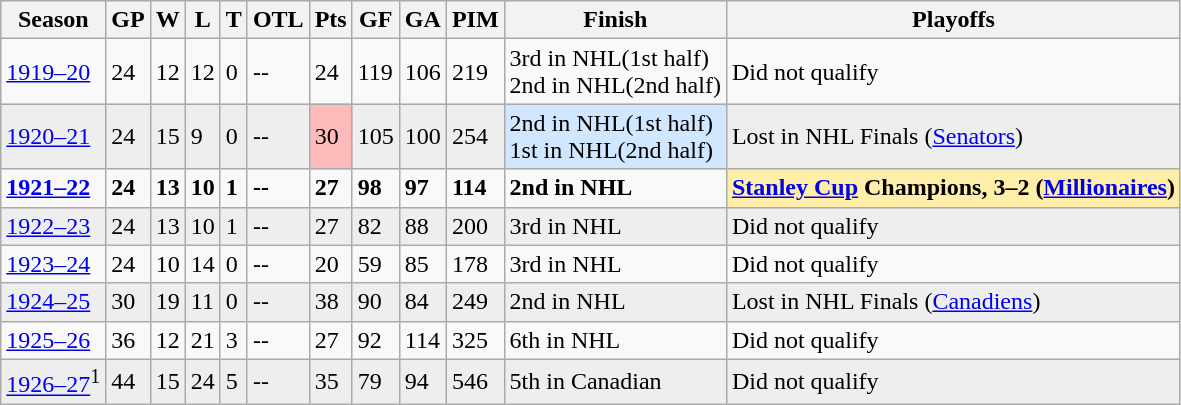<table class="wikitable">
<tr>
<th>Season</th>
<th>GP</th>
<th>W</th>
<th>L</th>
<th>T</th>
<th>OTL</th>
<th>Pts</th>
<th>GF</th>
<th>GA</th>
<th>PIM</th>
<th>Finish</th>
<th>Playoffs</th>
</tr>
<tr>
<td><a href='#'>1919–20</a></td>
<td>24</td>
<td>12</td>
<td>12</td>
<td>0</td>
<td>--</td>
<td>24</td>
<td>119</td>
<td>106</td>
<td>219</td>
<td>3rd in NHL(1st half)<br>2nd in NHL(2nd half)</td>
<td>Did not qualify</td>
</tr>
<tr bgcolor="#eeeeee">
<td><a href='#'>1920–21</a></td>
<td>24</td>
<td>15</td>
<td>9</td>
<td>0</td>
<td>--</td>
<td style="background: #ffbbbb;">30</td>
<td>105</td>
<td>100</td>
<td>254</td>
<td style="background: #d0e7ff;">2nd in NHL(1st half)<br>1st in NHL(2nd half)</td>
<td>Lost in NHL Finals (<a href='#'>Senators</a>)</td>
</tr>
<tr style="font-weight:bold">
<td><a href='#'>1921–22</a></td>
<td>24</td>
<td>13</td>
<td>10</td>
<td>1</td>
<td>--</td>
<td>27</td>
<td>98</td>
<td>97</td>
<td>114</td>
<td>2nd in NHL</td>
<td style="background: #ffeeaa;"><a href='#'>Stanley Cup</a> Champions, 3–2 (<a href='#'>Millionaires</a>)</td>
</tr>
<tr bgcolor="#eeeeee">
<td><a href='#'>1922–23</a></td>
<td>24</td>
<td>13</td>
<td>10</td>
<td>1</td>
<td>--</td>
<td>27</td>
<td>82</td>
<td>88</td>
<td>200</td>
<td>3rd in NHL</td>
<td>Did not qualify</td>
</tr>
<tr>
<td><a href='#'>1923–24</a></td>
<td>24</td>
<td>10</td>
<td>14</td>
<td>0</td>
<td>--</td>
<td>20</td>
<td>59</td>
<td>85</td>
<td>178</td>
<td>3rd in NHL</td>
<td>Did not qualify</td>
</tr>
<tr bgcolor="#eeeeee">
<td><a href='#'>1924–25</a></td>
<td>30</td>
<td>19</td>
<td>11</td>
<td>0</td>
<td>--</td>
<td>38</td>
<td>90</td>
<td>84</td>
<td>249</td>
<td>2nd in NHL</td>
<td>Lost in NHL Finals (<a href='#'>Canadiens</a>)</td>
</tr>
<tr>
<td><a href='#'>1925–26</a></td>
<td>36</td>
<td>12</td>
<td>21</td>
<td>3</td>
<td>--</td>
<td>27</td>
<td>92</td>
<td>114</td>
<td>325</td>
<td>6th in NHL</td>
<td>Did not qualify</td>
</tr>
<tr bgcolor="#eeeeee">
<td><a href='#'>1926–27</a><sup>1</sup></td>
<td>44</td>
<td>15</td>
<td>24</td>
<td>5</td>
<td>--</td>
<td>35</td>
<td>79</td>
<td>94</td>
<td>546</td>
<td>5th in Canadian</td>
<td>Did not qualify</td>
</tr>
</table>
